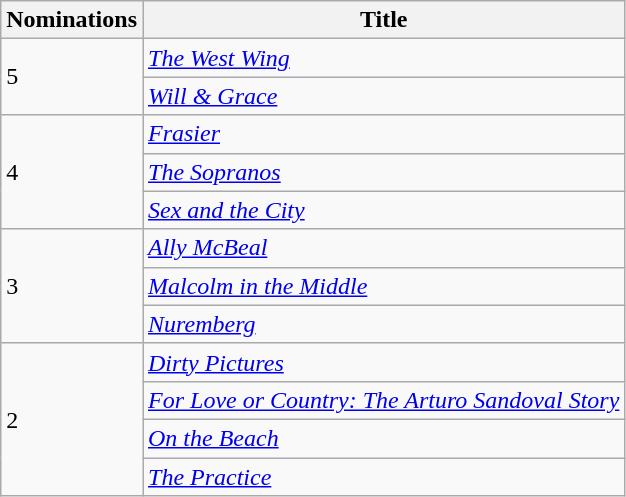<table class="wikitable">
<tr>
<th>Nominations</th>
<th>Title</th>
</tr>
<tr>
<td rowspan="2">5</td>
<td><em><a href='#'>The West Wing</a></em></td>
</tr>
<tr>
<td><em><a href='#'>Will & Grace</a></em></td>
</tr>
<tr>
<td rowspan="3">4</td>
<td><em><a href='#'>Frasier</a></em></td>
</tr>
<tr>
<td><em><a href='#'>The Sopranos</a></em></td>
</tr>
<tr>
<td><em><a href='#'>Sex and the City</a></em></td>
</tr>
<tr>
<td rowspan="3">3</td>
<td><em><a href='#'>Ally McBeal</a></em></td>
</tr>
<tr>
<td><em><a href='#'>Malcolm in the Middle</a></em></td>
</tr>
<tr>
<td><em><a href='#'>Nuremberg</a></em></td>
</tr>
<tr>
<td rowspan="4">2</td>
<td><em><a href='#'>Dirty Pictures</a></em></td>
</tr>
<tr>
<td><em><a href='#'>For Love or Country: The Arturo Sandoval Story</a></em></td>
</tr>
<tr>
<td><em><a href='#'>On the Beach</a></em></td>
</tr>
<tr>
<td><em><a href='#'>The Practice</a></em></td>
</tr>
</table>
